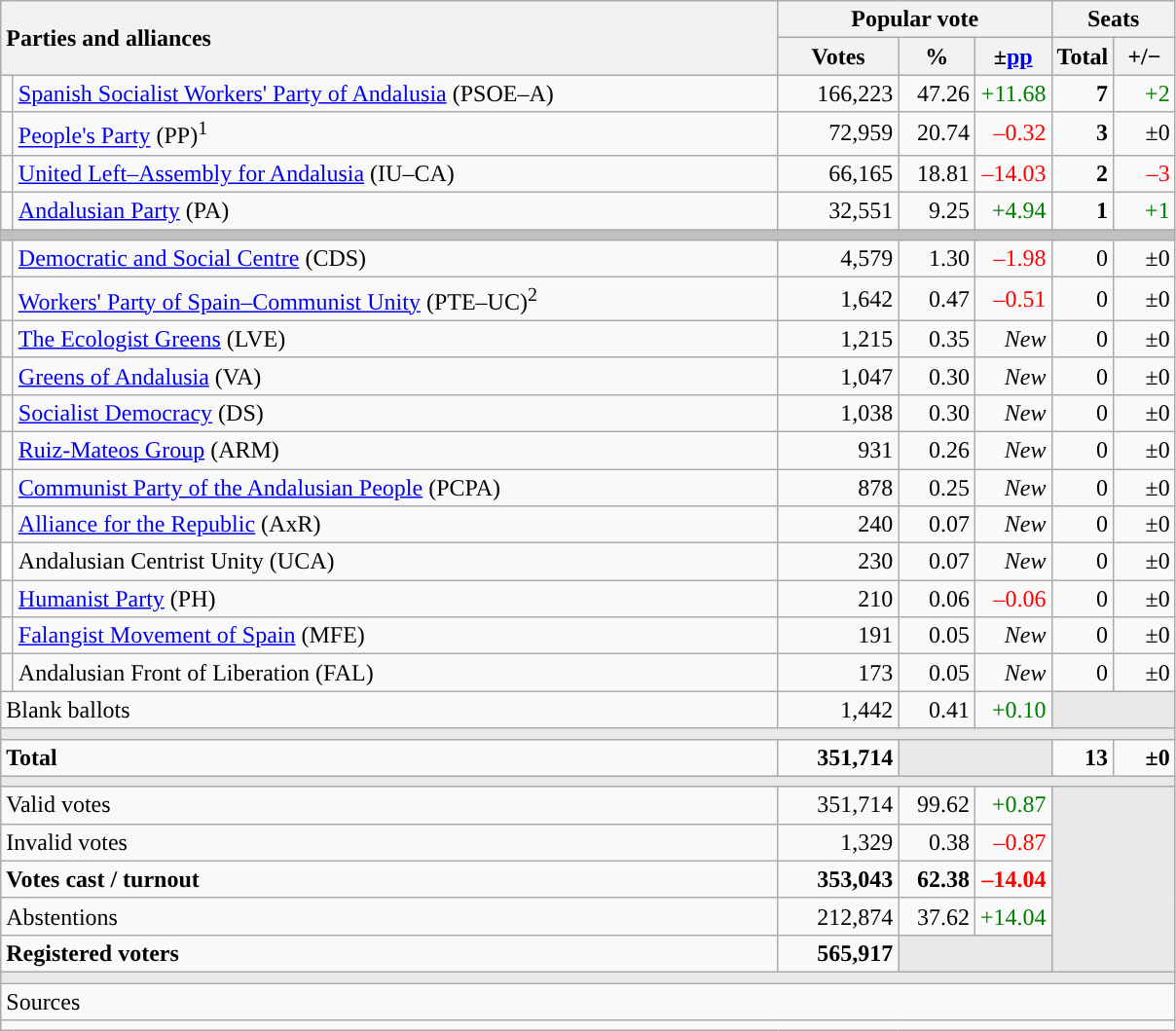<table class="wikitable" style="text-align:right;">
<tr>
<th style="text-align:left;" rowspan="2" colspan="2" width="525">Parties and alliances</th>
<th colspan="3">Popular vote</th>
<th colspan="2">Seats</th>
</tr>
<tr>
<th width="75">Votes</th>
<th width="45">%</th>
<th width="45">±<a href='#'>pp</a></th>
<th width="35">Total</th>
<th width="35">+/−</th>
</tr>
<tr>
<td width="1" style="color:inherit;background:"></td>
<td align="left"><a href='#'>Spanish Socialist Workers' Party of Andalusia</a> (PSOE–A)</td>
<td>166,223</td>
<td>47.26</td>
<td style="color:green;">+11.68</td>
<td><strong>7</strong></td>
<td style="color:green;">+2</td>
</tr>
<tr>
<td style="color:inherit;background:"></td>
<td align="left"><a href='#'>People's Party</a> (PP)<sup>1</sup></td>
<td>72,959</td>
<td>20.74</td>
<td style="color:red;">–0.32</td>
<td><strong>3</strong></td>
<td>±0</td>
</tr>
<tr>
<td style="color:inherit;background:"></td>
<td align="left"><a href='#'>United Left–Assembly for Andalusia</a> (IU–CA)</td>
<td>66,165</td>
<td>18.81</td>
<td style="color:red;">–14.03</td>
<td><strong>2</strong></td>
<td style="color:red;">–3</td>
</tr>
<tr>
<td style="color:inherit;background:"></td>
<td align="left"><a href='#'>Andalusian Party</a> (PA)</td>
<td>32,551</td>
<td>9.25</td>
<td style="color:green;">+4.94</td>
<td><strong>1</strong></td>
<td style="color:green;">+1</td>
</tr>
<tr>
<td colspan="7" bgcolor="#C0C0C0"></td>
</tr>
<tr>
<td style="color:inherit;background:"></td>
<td align="left"><a href='#'>Democratic and Social Centre</a> (CDS)</td>
<td>4,579</td>
<td>1.30</td>
<td style="color:red;">–1.98</td>
<td>0</td>
<td>±0</td>
</tr>
<tr>
<td style="color:inherit;background:"></td>
<td align="left"><a href='#'>Workers' Party of Spain–Communist Unity</a> (PTE–UC)<sup>2</sup></td>
<td>1,642</td>
<td>0.47</td>
<td style="color:red;">–0.51</td>
<td>0</td>
<td>±0</td>
</tr>
<tr>
<td style="color:inherit;background:"></td>
<td align="left"><a href='#'>The Ecologist Greens</a> (LVE)</td>
<td>1,215</td>
<td>0.35</td>
<td><em>New</em></td>
<td>0</td>
<td>±0</td>
</tr>
<tr>
<td style="color:inherit;background:"></td>
<td align="left"><a href='#'>Greens of Andalusia</a> (VA)</td>
<td>1,047</td>
<td>0.30</td>
<td><em>New</em></td>
<td>0</td>
<td>±0</td>
</tr>
<tr>
<td style="color:inherit;background:"></td>
<td align="left"><a href='#'>Socialist Democracy</a> (DS)</td>
<td>1,038</td>
<td>0.30</td>
<td><em>New</em></td>
<td>0</td>
<td>±0</td>
</tr>
<tr>
<td style="color:inherit;background:"></td>
<td align="left"><a href='#'>Ruiz-Mateos Group</a> (ARM)</td>
<td>931</td>
<td>0.26</td>
<td><em>New</em></td>
<td>0</td>
<td>±0</td>
</tr>
<tr>
<td style="color:inherit;background:"></td>
<td align="left"><a href='#'>Communist Party of the Andalusian People</a> (PCPA)</td>
<td>878</td>
<td>0.25</td>
<td><em>New</em></td>
<td>0</td>
<td>±0</td>
</tr>
<tr>
<td style="color:inherit;background:"></td>
<td align="left"><a href='#'>Alliance for the Republic</a> (AxR)</td>
<td>240</td>
<td>0.07</td>
<td><em>New</em></td>
<td>0</td>
<td>±0</td>
</tr>
<tr>
<td bgcolor="white"></td>
<td align="left">Andalusian Centrist Unity (UCA)</td>
<td>230</td>
<td>0.07</td>
<td><em>New</em></td>
<td>0</td>
<td>±0</td>
</tr>
<tr>
<td style="color:inherit;background:"></td>
<td align="left"><a href='#'>Humanist Party</a> (PH)</td>
<td>210</td>
<td>0.06</td>
<td style="color:red;">–0.06</td>
<td>0</td>
<td>±0</td>
</tr>
<tr>
<td style="color:inherit;background:"></td>
<td align="left"><a href='#'>Falangist Movement of Spain</a> (MFE)</td>
<td>191</td>
<td>0.05</td>
<td><em>New</em></td>
<td>0</td>
<td>±0</td>
</tr>
<tr>
<td style="color:inherit;background:"></td>
<td align="left">Andalusian Front of Liberation (FAL)</td>
<td>173</td>
<td>0.05</td>
<td><em>New</em></td>
<td>0</td>
<td>±0</td>
</tr>
<tr>
<td align="left" colspan="2">Blank ballots</td>
<td>1,442</td>
<td>0.41</td>
<td style="color:green;">+0.10</td>
<td bgcolor="#E9E9E9" colspan="2"></td>
</tr>
<tr>
<td colspan="7" bgcolor="#E9E9E9"></td>
</tr>
<tr style="font-weight:bold;">
<td align="left" colspan="2">Total</td>
<td>351,714</td>
<td bgcolor="#E9E9E9" colspan="2"></td>
<td>13</td>
<td>±0</td>
</tr>
<tr>
<td colspan="7" bgcolor="#E9E9E9"></td>
</tr>
<tr>
<td align="left" colspan="2">Valid votes</td>
<td>351,714</td>
<td>99.62</td>
<td style="color:green;">+0.87</td>
<td bgcolor="#E9E9E9" colspan="2" rowspan="5"></td>
</tr>
<tr>
<td align="left" colspan="2">Invalid votes</td>
<td>1,329</td>
<td>0.38</td>
<td style="color:red;">–0.87</td>
</tr>
<tr style="font-weight:bold;">
<td align="left" colspan="2">Votes cast / turnout</td>
<td>353,043</td>
<td>62.38</td>
<td style="color:red;">–14.04</td>
</tr>
<tr>
<td align="left" colspan="2">Abstentions</td>
<td>212,874</td>
<td>37.62</td>
<td style="color:green;">+14.04</td>
</tr>
<tr style="font-weight:bold;">
<td align="left" colspan="2">Registered voters</td>
<td>565,917</td>
<td bgcolor="#E9E9E9" colspan="2"></td>
</tr>
<tr>
<td colspan="7" bgcolor="#E9E9E9"></td>
</tr>
<tr>
<td align="left" colspan="7">Sources</td>
</tr>
<tr>
<td colspan="7" style="text-align:left; max-width:790px;"></td>
</tr>
</table>
